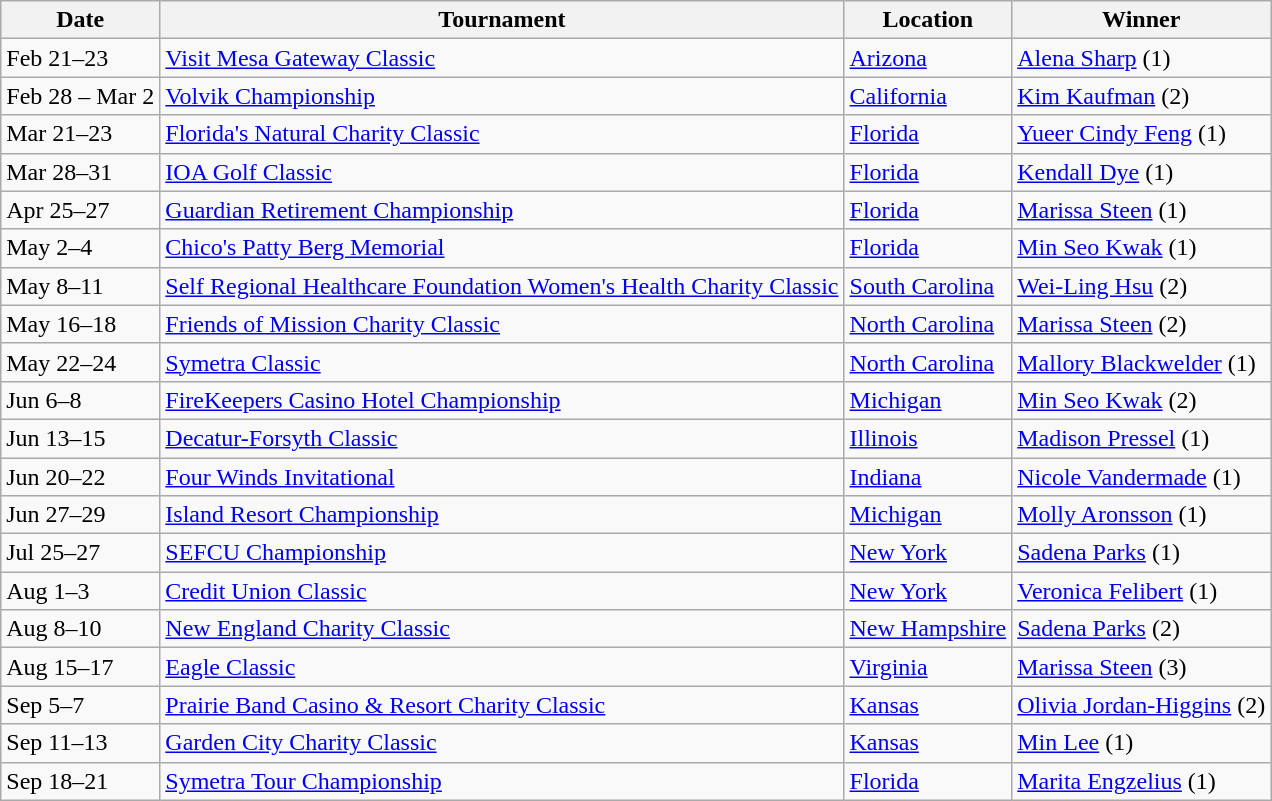<table class="wikitable sortable">
<tr>
<th>Date</th>
<th>Tournament</th>
<th>Location</th>
<th>Winner</th>
</tr>
<tr>
<td>Feb 21–23</td>
<td><a href='#'>Visit Mesa Gateway Classic</a></td>
<td><a href='#'>Arizona</a></td>
<td> <a href='#'>Alena Sharp</a> (1)</td>
</tr>
<tr>
<td>Feb 28 – Mar 2</td>
<td><a href='#'>Volvik Championship</a></td>
<td><a href='#'>California</a></td>
<td> <a href='#'>Kim Kaufman</a> (2)</td>
</tr>
<tr>
<td>Mar 21–23</td>
<td><a href='#'>Florida's Natural Charity Classic</a></td>
<td><a href='#'>Florida</a></td>
<td> <a href='#'>Yueer Cindy Feng</a> (1)</td>
</tr>
<tr>
<td>Mar 28–31</td>
<td><a href='#'>IOA Golf Classic</a></td>
<td><a href='#'>Florida</a></td>
<td> <a href='#'>Kendall Dye</a> (1)</td>
</tr>
<tr>
<td>Apr 25–27</td>
<td><a href='#'>Guardian Retirement Championship</a></td>
<td><a href='#'>Florida</a></td>
<td> <a href='#'>Marissa Steen</a> (1)</td>
</tr>
<tr>
<td>May 2–4</td>
<td><a href='#'>Chico's Patty Berg Memorial</a></td>
<td><a href='#'>Florida</a></td>
<td> <a href='#'>Min Seo Kwak</a> (1)</td>
</tr>
<tr>
<td>May 8–11</td>
<td><a href='#'>Self Regional Healthcare Foundation Women's Health Charity Classic</a></td>
<td><a href='#'>South Carolina</a></td>
<td> <a href='#'>Wei-Ling Hsu</a> (2)</td>
</tr>
<tr>
<td>May 16–18</td>
<td><a href='#'>Friends of Mission Charity Classic</a></td>
<td><a href='#'>North Carolina</a></td>
<td> <a href='#'>Marissa Steen</a> (2)</td>
</tr>
<tr>
<td>May 22–24</td>
<td><a href='#'>Symetra Classic</a></td>
<td><a href='#'>North Carolina</a></td>
<td> <a href='#'>Mallory Blackwelder</a> (1)</td>
</tr>
<tr>
<td>Jun 6–8</td>
<td><a href='#'>FireKeepers Casino Hotel Championship</a></td>
<td><a href='#'>Michigan</a></td>
<td> <a href='#'>Min Seo Kwak</a> (2)</td>
</tr>
<tr>
<td>Jun 13–15</td>
<td><a href='#'>Decatur-Forsyth Classic</a></td>
<td><a href='#'>Illinois</a></td>
<td> <a href='#'>Madison Pressel</a> (1)</td>
</tr>
<tr>
<td>Jun 20–22</td>
<td><a href='#'>Four Winds Invitational</a></td>
<td><a href='#'>Indiana</a></td>
<td> <a href='#'>Nicole Vandermade</a> (1)</td>
</tr>
<tr>
<td>Jun 27–29</td>
<td><a href='#'>Island Resort Championship</a></td>
<td><a href='#'>Michigan</a></td>
<td> <a href='#'>Molly Aronsson</a> (1)</td>
</tr>
<tr>
<td>Jul 25–27</td>
<td><a href='#'>SEFCU Championship</a></td>
<td><a href='#'>New York</a></td>
<td> <a href='#'>Sadena Parks</a> (1)</td>
</tr>
<tr>
<td>Aug 1–3</td>
<td><a href='#'>Credit Union Classic</a></td>
<td><a href='#'>New York</a></td>
<td> <a href='#'>Veronica Felibert</a> (1)</td>
</tr>
<tr>
<td>Aug 8–10</td>
<td><a href='#'>New England Charity Classic</a></td>
<td><a href='#'>New Hampshire</a></td>
<td> <a href='#'>Sadena Parks</a> (2)</td>
</tr>
<tr>
<td>Aug 15–17</td>
<td><a href='#'>Eagle Classic</a></td>
<td><a href='#'>Virginia</a></td>
<td> <a href='#'>Marissa Steen</a> (3)</td>
</tr>
<tr>
<td>Sep 5–7</td>
<td><a href='#'>Prairie Band Casino & Resort Charity Classic</a></td>
<td><a href='#'>Kansas</a></td>
<td> <a href='#'>Olivia Jordan-Higgins</a> (2)</td>
</tr>
<tr>
<td>Sep 11–13</td>
<td><a href='#'>Garden City Charity Classic</a></td>
<td><a href='#'>Kansas</a></td>
<td> <a href='#'>Min Lee</a> (1)</td>
</tr>
<tr>
<td>Sep 18–21</td>
<td><a href='#'>Symetra Tour Championship</a></td>
<td><a href='#'>Florida</a></td>
<td> <a href='#'>Marita Engzelius</a> (1)</td>
</tr>
</table>
